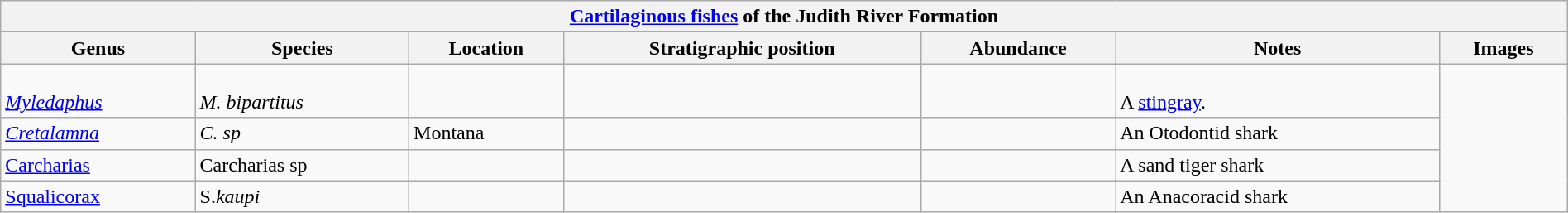<table class="wikitable" align="center" width="100%">
<tr>
<th colspan="8" align="center"><strong><a href='#'>Cartilaginous fishes</a> of the Judith River Formation</strong></th>
</tr>
<tr>
<th>Genus</th>
<th>Species</th>
<th>Location</th>
<th>Stratigraphic position</th>
<th>Abundance</th>
<th>Notes</th>
<th>Images</th>
</tr>
<tr>
<td><br><em><a href='#'>Myledaphus</a></em></td>
<td><br><em>M. bipartitus</em></td>
<td></td>
<td></td>
<td></td>
<td><br>A <a href='#'>stingray</a>.</td>
<td rowspan="22"></td>
</tr>
<tr>
<td><em><a href='#'>Cretalamna</a></em></td>
<td><em>C. sp</em></td>
<td>Montana</td>
<td></td>
<td></td>
<td>An Otodontid shark</td>
</tr>
<tr>
<td><a href='#'>Carcharias</a></td>
<td>Carcharias sp</td>
<td></td>
<td></td>
<td></td>
<td>A sand tiger shark</td>
</tr>
<tr>
<td><a href='#'>Squalicorax</a></td>
<td>S.<em>kaupi</em></td>
<td></td>
<td></td>
<td></td>
<td>An Anacoracid shark</td>
</tr>
</table>
